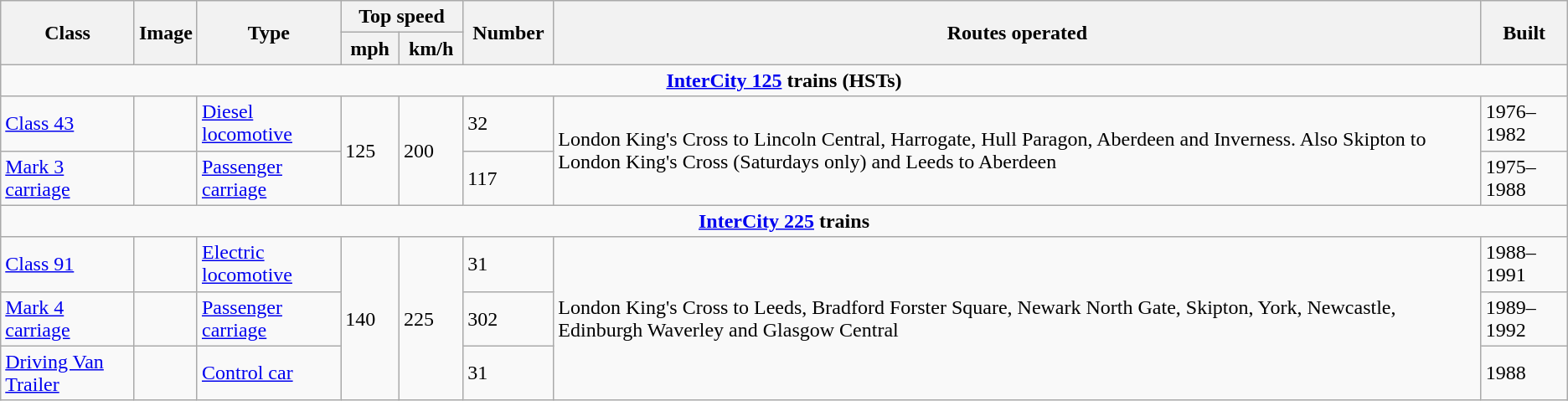<table class="wikitable">
<tr>
<th rowspan="2"> Class </th>
<th rowspan="2">Image</th>
<th rowspan="2"> Type </th>
<th colspan="2"> Top speed </th>
<th rowspan="2"> Number </th>
<th rowspan="2"> Routes operated </th>
<th rowspan="2"> Built </th>
</tr>
<tr>
<th> mph </th>
<th> km/h </th>
</tr>
<tr>
<td colspan="8" style="text-align:center;"><strong><a href='#'>InterCity 125</a> trains (HSTs)</strong></td>
</tr>
<tr>
<td><a href='#'>Class 43</a></td>
<td></td>
<td><a href='#'>Diesel locomotive</a></td>
<td rowspan="2">125</td>
<td rowspan="2">200</td>
<td>32</td>
<td rowspan="2">London King's Cross to Lincoln Central, Harrogate, Hull Paragon, Aberdeen and Inverness. Also Skipton to London King's Cross (Saturdays only) and Leeds to Aberdeen</td>
<td>1976–1982</td>
</tr>
<tr>
<td><a href='#'>Mark 3 carriage</a></td>
<td></td>
<td><a href='#'>Passenger carriage</a></td>
<td>117</td>
<td>1975–1988</td>
</tr>
<tr>
<td colspan="8" style="text-align:center;"><strong><a href='#'>InterCity 225</a> trains</strong></td>
</tr>
<tr>
<td><a href='#'>Class 91</a></td>
<td></td>
<td><a href='#'>Electric locomotive</a></td>
<td rowspan="3">140</td>
<td rowspan="3">225</td>
<td>31</td>
<td rowspan="3">London King's Cross to Leeds, Bradford Forster Square, Newark North Gate, Skipton, York, Newcastle, Edinburgh Waverley and Glasgow Central</td>
<td>1988–1991</td>
</tr>
<tr>
<td><a href='#'>Mark 4 carriage</a></td>
<td></td>
<td><a href='#'>Passenger carriage</a></td>
<td>302</td>
<td>1989–1992</td>
</tr>
<tr>
<td><a href='#'>Driving Van Trailer</a></td>
<td></td>
<td><a href='#'>Control car</a></td>
<td>31</td>
<td>1988</td>
</tr>
</table>
